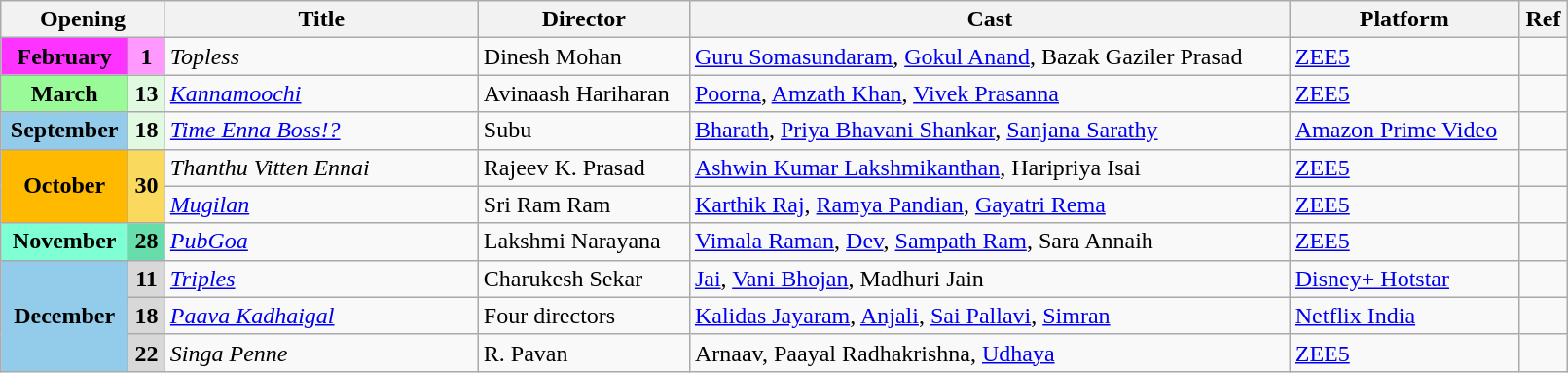<table class="wikitable" width="85%">
<tr>
<th colspan="2">Opening</th>
<th style="width:20%;">Title</th>
<th>Director</th>
<th>Cast</th>
<th>Platform</th>
<th>Ref</th>
</tr>
<tr>
<td style="text-align:center; background:#f3f;"><strong>February</strong></td>
<td style="text-align:center; background:#f9f;"><strong>1</strong></td>
<td><em>Topless</em></td>
<td>Dinesh Mohan</td>
<td><a href='#'>Guru Somasundaram</a>, <a href='#'>Gokul Anand</a>, Bazak Gaziler Prasad</td>
<td><a href='#'>ZEE5</a></td>
<td></td>
</tr>
<tr>
<td style="text-align:center; background:#98fb98; textcolor:#000;"><strong>March</strong></td>
<td style="text-align:center; background:#e0f9e0;"><strong>13</strong></td>
<td><em><a href='#'>Kannamoochi</a></em></td>
<td>Avinaash Hariharan</td>
<td><a href='#'>Poorna</a>, <a href='#'>Amzath Khan</a>, <a href='#'>Vivek Prasanna</a></td>
<td><a href='#'>ZEE5</a></td>
<td></td>
</tr>
<tr>
<td style="text-align:center; background:#93ccea; textcolor:#000;"><strong>September</strong></td>
<td style="text-align:center; background:#e0f9e0;"><strong>18</strong></td>
<td><em><a href='#'>Time Enna Boss!?</a></em></td>
<td>Subu</td>
<td><a href='#'>Bharath</a>, <a href='#'>Priya Bhavani Shankar</a>, <a href='#'>Sanjana Sarathy</a></td>
<td><a href='#'>Amazon Prime Video</a></td>
<td></td>
</tr>
<tr>
<td rowspan="2" style="text-align:center; background:#ffba00; textcolor:#000;"><strong>October</strong></td>
<td rowspan="2" style="text-align:center;background:#FADA5E;"><strong>30</strong></td>
<td><em>Thanthu Vitten Ennai</em></td>
<td>Rajeev K. Prasad</td>
<td><a href='#'>Ashwin Kumar Lakshmikanthan</a>, Haripriya Isai</td>
<td><a href='#'>ZEE5</a></td>
<td></td>
</tr>
<tr>
<td><em><a href='#'>Mugilan</a></em></td>
<td>Sri Ram Ram</td>
<td><a href='#'>Karthik Raj</a>, <a href='#'>Ramya Pandian</a>, <a href='#'>Gayatri Rema</a></td>
<td><a href='#'>ZEE5</a></td>
<td></td>
</tr>
<tr>
<td style="text-align:center; background:#7fffd4; textcolor:#000;"><strong>November</strong></td>
<td style="text-align:center; background:#6da;"><strong>28</strong></td>
<td><em><a href='#'>PubGoa</a></em></td>
<td>Lakshmi Narayana</td>
<td><a href='#'>Vimala Raman</a>, <a href='#'>Dev</a>, <a href='#'>Sampath Ram</a>, Sara Annaih</td>
<td><a href='#'>ZEE5</a></td>
<td></td>
</tr>
<tr>
<td rowspan="3" style="text-align:center; background:#93CCEA;"><strong>December</strong></td>
<td style="text-align:center; background:#6da; background:#d8d8d8;"><strong>11</strong></td>
<td><em><a href='#'>Triples</a></em></td>
<td>Charukesh Sekar</td>
<td><a href='#'>Jai</a>, <a href='#'>Vani Bhojan</a>, Madhuri Jain</td>
<td><a href='#'>Disney+ Hotstar</a></td>
<td></td>
</tr>
<tr>
<td style="text-align:center; background:#6da; background:#d8d8d8;"><strong>18</strong></td>
<td><em><a href='#'>Paava Kadhaigal</a></em></td>
<td>Four directors</td>
<td><a href='#'>Kalidas Jayaram</a>, <a href='#'>Anjali</a>, <a href='#'>Sai Pallavi</a>, <a href='#'>Simran</a></td>
<td><a href='#'>Netflix India</a></td>
<td></td>
</tr>
<tr>
<td style="text-align:center; background:#6da; background:#d8d8d8;"><strong>22</strong></td>
<td><em>Singa Penne</em></td>
<td>R. Pavan</td>
<td>Arnaav, Paayal Radhakrishna, <a href='#'>Udhaya</a></td>
<td><a href='#'>ZEE5</a></td>
<td></td>
</tr>
</table>
